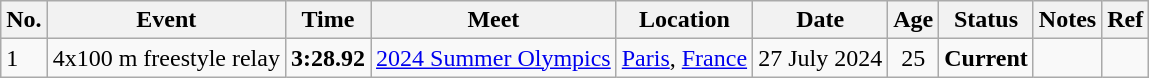<table class="wikitable sortable">
<tr>
<th>No.</th>
<th>Event</th>
<th>Time</th>
<th>Meet</th>
<th>Location</th>
<th>Date</th>
<th>Age</th>
<th>Status</th>
<th>Notes</th>
<th>Ref</th>
</tr>
<tr>
<td>1</td>
<td>4x100 m freestyle relay</td>
<td align="center"><strong>3:28.92</strong></td>
<td><a href='#'>2024 Summer Olympics</a></td>
<td><a href='#'>Paris</a>, <a href='#'>France</a></td>
<td align="center">27 July 2024</td>
<td align="center">25</td>
<td align="center"><strong>Current</strong></td>
<td></td>
<td align="center"></td>
</tr>
</table>
